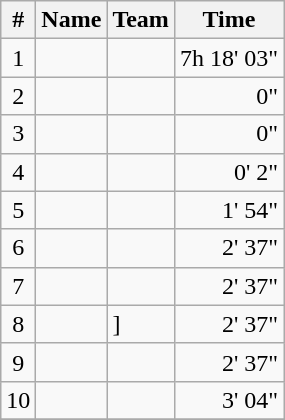<table class=wikitable>
<tr>
<th>#</th>
<th>Name</th>
<th>Team</th>
<th>Time</th>
</tr>
<tr>
<td align=center>1</td>
<td></td>
<td></td>
<td align=center>7h 18' 03"</td>
</tr>
<tr>
<td align=center>2</td>
<td></td>
<td></td>
<td align=right>0"</td>
</tr>
<tr>
<td align=center>3</td>
<td></td>
<td></td>
<td align=right>0"</td>
</tr>
<tr>
<td align=center>4</td>
<td></td>
<td></td>
<td align=right>0' 2"</td>
</tr>
<tr>
<td align=center>5</td>
<td></td>
<td></td>
<td align=right>1' 54"</td>
</tr>
<tr>
<td align=center>6</td>
<td></td>
<td></td>
<td align=right>2' 37"</td>
</tr>
<tr>
<td align=center>7</td>
<td></td>
<td></td>
<td align=right>2' 37"</td>
</tr>
<tr>
<td align=center>8</td>
<td></td>
<td>]</td>
<td align=right>2' 37"</td>
</tr>
<tr>
<td align=center>9</td>
<td></td>
<td></td>
<td align=right>2' 37"</td>
</tr>
<tr>
<td align=center>10</td>
<td></td>
<td></td>
<td align=right>3' 04"</td>
</tr>
<tr>
</tr>
</table>
